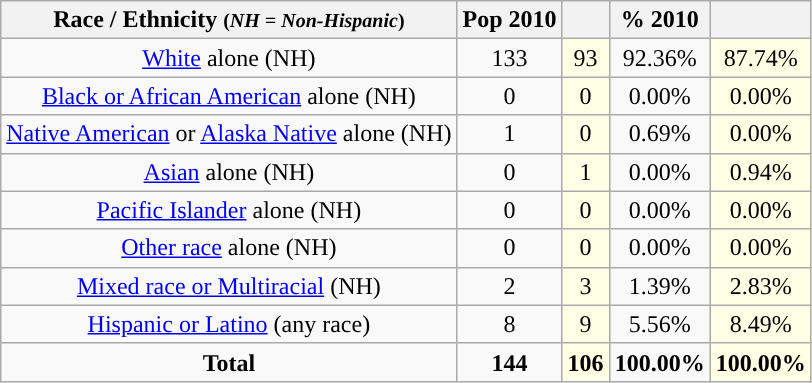<table class="wikitable" style="text-align:center;">
<tr>
<th>Race / Ethnicity <small>(<em>NH = Non-Hispanic</em>)</small></th>
<th>Pop 2010</th>
<th></th>
<th>% 2010</th>
<th></th>
</tr>
<tr>
<td><a href='#'>White</a> alone (NH)</td>
<td>133</td>
<td style='background: #ffffe6;'>93</td>
<td>92.36%</td>
<td style='background: #ffffe6;'>87.74%</td>
</tr>
<tr>
<td><a href='#'>Black or African American</a> alone (NH)</td>
<td>0</td>
<td style='background: #ffffe6;'>0</td>
<td>0.00%</td>
<td style='background: #ffffe6;'>0.00%</td>
</tr>
<tr>
<td><a href='#'>Native American</a> or <a href='#'>Alaska Native</a> alone (NH)</td>
<td>1</td>
<td style='background: #ffffe6;'>0</td>
<td>0.69%</td>
<td style='background: #ffffe6;'>0.00%</td>
</tr>
<tr>
<td><a href='#'>Asian</a> alone (NH)</td>
<td>0</td>
<td style='background: #ffffe6;'>1</td>
<td>0.00%</td>
<td style='background: #ffffe6;'>0.94%</td>
</tr>
<tr>
<td><a href='#'>Pacific Islander</a> alone (NH)</td>
<td>0</td>
<td style='background: #ffffe6;'>0</td>
<td>0.00%</td>
<td style='background: #ffffe6;'>0.00%</td>
</tr>
<tr>
<td><a href='#'>Other race</a> alone (NH)</td>
<td>0</td>
<td style='background: #ffffe6;'>0</td>
<td>0.00%</td>
<td style='background: #ffffe6;'>0.00%</td>
</tr>
<tr>
<td><a href='#'>Mixed race or Multiracial</a> (NH)</td>
<td>2</td>
<td style='background: #ffffe6;'>3</td>
<td>1.39%</td>
<td style='background: #ffffe6;'>2.83%</td>
</tr>
<tr>
<td><a href='#'>Hispanic or Latino</a> (any race)</td>
<td>8</td>
<td style='background: #ffffe6;'>9</td>
<td>5.56%</td>
<td style='background: #ffffe6;'>8.49%</td>
</tr>
<tr>
<td><strong>Total</strong></td>
<td><strong>144</strong></td>
<td style='background: #ffffe6;'><strong>106</strong></td>
<td><strong>100.00%</strong></td>
<td style='background: #ffffe6;'><strong>100.00%</strong></td>
</tr>
</table>
